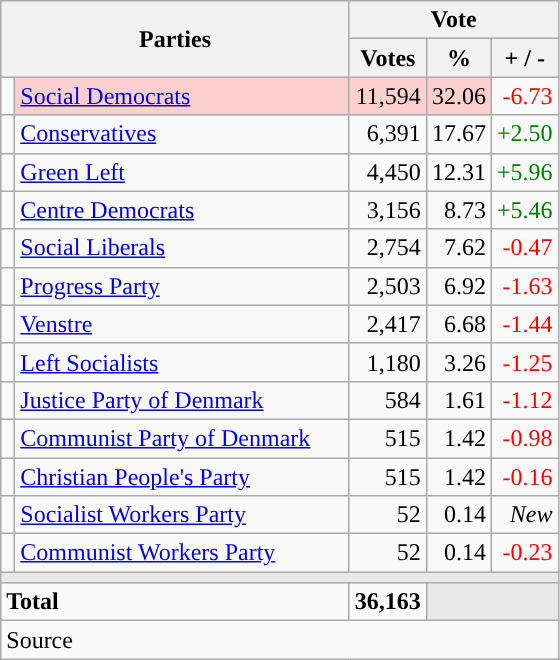<table class="wikitable" style="text-align:right;">
<tr>
<th style="text-align:centre;" rowspan="2" colspan="2" width="225">Parties</th>
<th colspan="3">Vote</th>
</tr>
<tr>
<th width="15">Votes</th>
<th width="15">%</th>
<th width="15">+ / -</th>
</tr>
<tr>
<td width="2" style="color:inherit;background:"></td>
<td bgcolor=#fbd0ce  align="left"><a href='#'>Social Democrats</a></td>
<td bgcolor=#fbd0ce>11,594</td>
<td bgcolor=#fbd0ce>32.06</td>
<td style=color:red;>-6.73</td>
</tr>
<tr>
<td width="2" style="color:inherit;background:"></td>
<td align="left"><a href='#'>Conservatives</a></td>
<td>6,391</td>
<td>17.67</td>
<td style=color:green;>+2.50</td>
</tr>
<tr>
<td width="2" style="color:inherit;background:"></td>
<td align="left"><a href='#'>Green Left</a></td>
<td>4,450</td>
<td>12.31</td>
<td style=color:green;>+5.96</td>
</tr>
<tr>
<td width="2" style="color:inherit;background:"></td>
<td align="left"><a href='#'>Centre Democrats</a></td>
<td>3,156</td>
<td>8.73</td>
<td style=color:green;>+5.46</td>
</tr>
<tr>
<td width="2" style="color:inherit;background:"></td>
<td align="left"><a href='#'>Social Liberals</a></td>
<td>2,754</td>
<td>7.62</td>
<td style=color:red;>-0.47</td>
</tr>
<tr>
<td width="2" style="color:inherit;background:"></td>
<td align="left"><a href='#'>Progress Party</a></td>
<td>2,503</td>
<td>6.92</td>
<td style=color:red;>-1.63</td>
</tr>
<tr>
<td width="2" style="color:inherit;background:"></td>
<td align="left"><a href='#'>Venstre</a></td>
<td>2,417</td>
<td>6.68</td>
<td style=color:red;>-1.44</td>
</tr>
<tr>
<td width="2" style="color:inherit;background:"></td>
<td align="left"><a href='#'>Left Socialists</a></td>
<td>1,180</td>
<td>3.26</td>
<td style=color:red;>-1.25</td>
</tr>
<tr>
<td width="2" style="color:inherit;background:"></td>
<td align="left"><a href='#'>Justice Party of Denmark</a></td>
<td>584</td>
<td>1.61</td>
<td style=color:red;>-1.12</td>
</tr>
<tr>
<td width="2" style="color:inherit;background:"></td>
<td align="left"><a href='#'>Communist Party of Denmark</a></td>
<td>515</td>
<td>1.42</td>
<td style=color:red;>-0.98</td>
</tr>
<tr>
<td width="2" style="color:inherit;background:"></td>
<td align="left"><a href='#'>Christian People's Party</a></td>
<td>515</td>
<td>1.42</td>
<td style=color:red;>-0.16</td>
</tr>
<tr>
<td width="2" style="color:inherit;background:"></td>
<td align="left"><a href='#'>Socialist Workers Party</a></td>
<td>52</td>
<td>0.14</td>
<td><em>New</em></td>
</tr>
<tr>
<td width="2" style="color:inherit;background:"></td>
<td align="left"><a href='#'>Communist Workers Party</a></td>
<td>52</td>
<td>0.14</td>
<td style=color:red;>-0.23</td>
</tr>
<tr>
<td colspan="7" bgcolor="#E9E9E9"></td>
</tr>
<tr>
<td align="left" colspan="2"><strong>Total</strong></td>
<td><strong>36,163</strong></td>
<td bgcolor="#E9E9E9" colspan="2"></td>
</tr>
<tr>
<td align="left" colspan="6">Source</td>
</tr>
</table>
